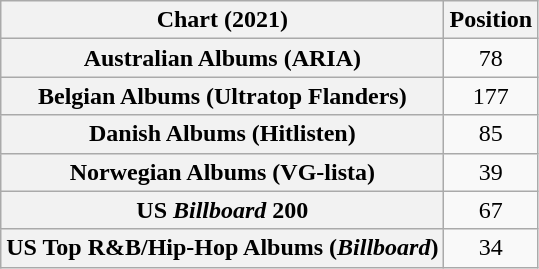<table class="wikitable sortable plainrowheaders" style="text-align:center">
<tr>
<th scope="col">Chart (2021)</th>
<th scope="col">Position</th>
</tr>
<tr>
<th scope="row">Australian Albums (ARIA)</th>
<td>78</td>
</tr>
<tr>
<th scope="row">Belgian Albums (Ultratop Flanders)</th>
<td>177</td>
</tr>
<tr>
<th scope="row">Danish Albums (Hitlisten)</th>
<td>85</td>
</tr>
<tr>
<th scope="row">Norwegian Albums (VG-lista)</th>
<td>39</td>
</tr>
<tr>
<th scope="row">US <em>Billboard</em> 200</th>
<td>67</td>
</tr>
<tr>
<th scope="row">US Top R&B/Hip-Hop Albums (<em>Billboard</em>)</th>
<td>34</td>
</tr>
</table>
